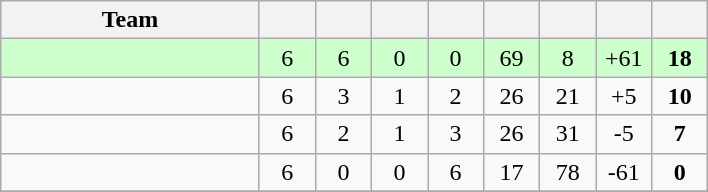<table class="wikitable" style="text-align: center;">
<tr>
<th width=165>Team</th>
<th width=30></th>
<th width=30></th>
<th width=30></th>
<th width=30></th>
<th width=30></th>
<th width=30></th>
<th width=30></th>
<th width=30></th>
</tr>
<tr bgcolor=ccffcc>
<td align=left></td>
<td>6</td>
<td>6</td>
<td>0</td>
<td>0</td>
<td>69</td>
<td>8</td>
<td>+61</td>
<td><strong>18</strong></td>
</tr>
<tr>
<td align=left></td>
<td>6</td>
<td>3</td>
<td>1</td>
<td>2</td>
<td>26</td>
<td>21</td>
<td>+5</td>
<td><strong>10</strong></td>
</tr>
<tr>
<td align=left></td>
<td>6</td>
<td>2</td>
<td>1</td>
<td>3</td>
<td>26</td>
<td>31</td>
<td>-5</td>
<td><strong>7</strong></td>
</tr>
<tr>
<td align=left></td>
<td>6</td>
<td>0</td>
<td>0</td>
<td>6</td>
<td>17</td>
<td>78</td>
<td>-61</td>
<td><strong>0</strong></td>
</tr>
<tr>
</tr>
</table>
